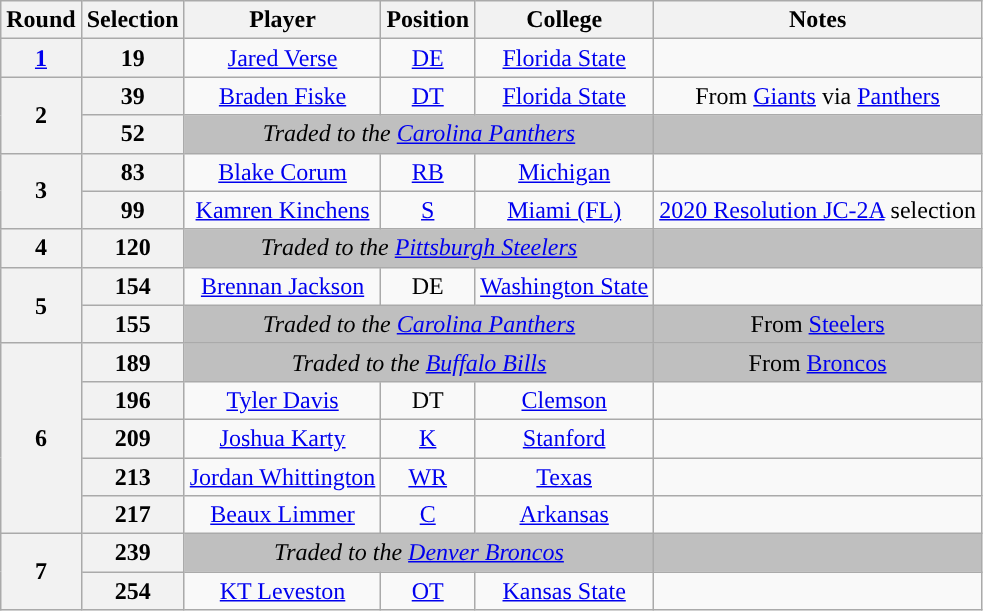<table class="wikitable" style="text-align:center">
<tr>
<th>Round</th>
<th>Selection</th>
<th>Player</th>
<th>Position</th>
<th>College</th>
<th>Notes</th>
</tr>
<tr>
<th><a href='#'>1</a></th>
<th>19</th>
<td><a href='#'>Jared Verse</a></td>
<td><a href='#'>DE</a></td>
<td><a href='#'>Florida State</a></td>
<td></td>
</tr>
<tr>
<th rowspan="2">2</th>
<th>39</th>
<td><a href='#'>Braden Fiske</a></td>
<td><a href='#'>DT</a></td>
<td><a href='#'>Florida State</a></td>
<td>From <a href='#'>Giants</a> via <a href='#'>Panthers</a></td>
</tr>
<tr>
<th>52</th>
<td colspan="3" style="background:#BFBFBF"><em>Traded to the <a href='#'>Carolina Panthers</a></em></td>
<td style="background:#BFBFBF"></td>
</tr>
<tr>
<th rowspan="2">3</th>
<th>83</th>
<td><a href='#'>Blake Corum</a></td>
<td><a href='#'>RB</a></td>
<td><a href='#'>Michigan</a></td>
<td></td>
</tr>
<tr>
<th>99</th>
<td><a href='#'>Kamren Kinchens</a></td>
<td><a href='#'>S</a></td>
<td><a href='#'>Miami (FL)</a></td>
<td><a href='#'>2020 Resolution JC-2A</a> selection</td>
</tr>
<tr>
<th>4</th>
<th>120</th>
<td colspan="3" style="background:#BFBFBF"><em>Traded to the <a href='#'>Pittsburgh Steelers</a></em></td>
<td style="background:#BFBFBF"></td>
</tr>
<tr>
<th rowspan="2">5</th>
<th>154</th>
<td><a href='#'>Brennan Jackson</a></td>
<td>DE</td>
<td><a href='#'>Washington State</a></td>
<td></td>
</tr>
<tr>
<th>155</th>
<td colspan="3" style="background:#BFBFBF"><em>Traded to the <a href='#'>Carolina Panthers</a></em></td>
<td style="background:#BFBFBF">From <a href='#'>Steelers</a></td>
</tr>
<tr>
<th rowspan="5">6</th>
<th>189</th>
<td colspan="3" style="background:#BFBFBF"><em>Traded to the <a href='#'>Buffalo Bills</a></em></td>
<td style="background:#BFBFBF">From <a href='#'>Broncos</a></td>
</tr>
<tr>
<th>196</th>
<td><a href='#'>Tyler Davis</a></td>
<td>DT</td>
<td><a href='#'>Clemson</a></td>
<td></td>
</tr>
<tr>
<th>209</th>
<td><a href='#'>Joshua Karty</a></td>
<td><a href='#'>K</a></td>
<td><a href='#'>Stanford</a></td>
<td></td>
</tr>
<tr>
<th>213</th>
<td><a href='#'>Jordan Whittington</a></td>
<td><a href='#'>WR</a></td>
<td><a href='#'>Texas</a></td>
<td></td>
</tr>
<tr>
<th>217</th>
<td><a href='#'>Beaux Limmer</a></td>
<td><a href='#'>C</a></td>
<td><a href='#'>Arkansas</a></td>
<td></td>
</tr>
<tr>
<th rowspan="2">7</th>
<th>239</th>
<td colspan="3" style="background:#BFBFBF"><em>Traded to the <a href='#'>Denver Broncos</a></em></td>
<td style="background:#BFBFBF"></td>
</tr>
<tr>
<th>254</th>
<td><a href='#'>KT Leveston</a></td>
<td><a href='#'>OT</a></td>
<td><a href='#'>Kansas State</a></td>
<td></td>
</tr>
</table>
